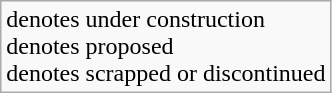<table class="wikitable">
<tr>
<td> denotes under construction<br>  denotes proposed <br> denotes scrapped or discontinued</td>
</tr>
</table>
